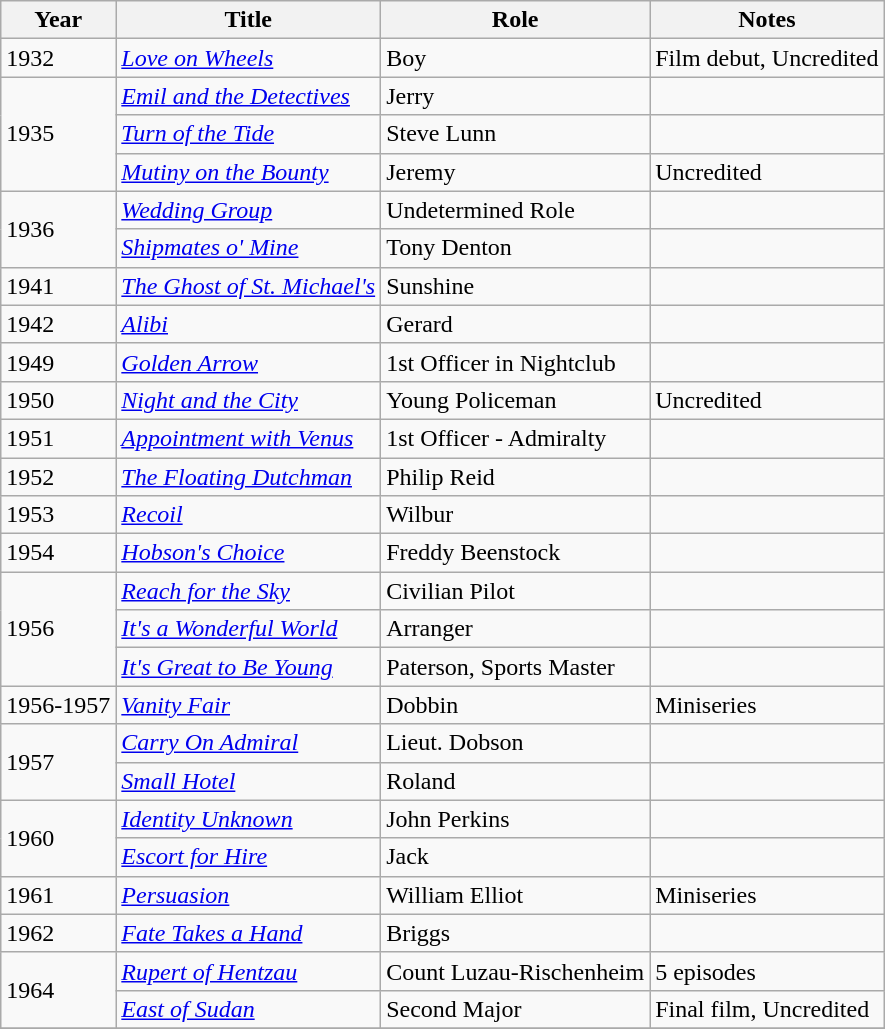<table class="wikitable">
<tr>
<th>Year</th>
<th>Title</th>
<th>Role</th>
<th>Notes</th>
</tr>
<tr>
<td>1932</td>
<td><em><a href='#'>Love on Wheels</a></em></td>
<td>Boy</td>
<td>Film debut, Uncredited</td>
</tr>
<tr>
<td rowspan=3>1935</td>
<td><em><a href='#'>Emil and the Detectives</a></em></td>
<td>Jerry</td>
<td></td>
</tr>
<tr>
<td><em><a href='#'>Turn of the Tide</a></em></td>
<td>Steve Lunn</td>
<td></td>
</tr>
<tr>
<td><em><a href='#'>Mutiny on the Bounty</a></em></td>
<td>Jeremy</td>
<td>Uncredited</td>
</tr>
<tr>
<td rowspan=2>1936</td>
<td><em><a href='#'>Wedding Group</a></em></td>
<td>Undetermined Role</td>
<td></td>
</tr>
<tr>
<td><em><a href='#'>Shipmates o' Mine</a></em></td>
<td>Tony Denton</td>
<td></td>
</tr>
<tr>
<td>1941</td>
<td><em><a href='#'>The Ghost of St. Michael's</a></em></td>
<td>Sunshine</td>
<td></td>
</tr>
<tr>
<td>1942</td>
<td><em><a href='#'>Alibi</a></em></td>
<td>Gerard</td>
<td></td>
</tr>
<tr>
<td>1949</td>
<td><em><a href='#'>Golden Arrow</a></em></td>
<td>1st Officer in Nightclub</td>
<td></td>
</tr>
<tr>
<td>1950</td>
<td><em><a href='#'>Night and the City</a></em></td>
<td>Young Policeman</td>
<td>Uncredited</td>
</tr>
<tr>
<td>1951</td>
<td><em><a href='#'>Appointment with Venus</a></em></td>
<td>1st Officer - Admiralty</td>
</tr>
<tr>
<td>1952</td>
<td><em><a href='#'>The Floating Dutchman</a></em></td>
<td>Philip Reid</td>
<td></td>
</tr>
<tr>
<td>1953</td>
<td><em><a href='#'>Recoil</a></em></td>
<td>Wilbur</td>
<td></td>
</tr>
<tr>
<td>1954</td>
<td><em><a href='#'>Hobson's Choice</a></em></td>
<td>Freddy Beenstock</td>
<td></td>
</tr>
<tr>
<td rowspan=3>1956</td>
<td><em><a href='#'>Reach for the Sky</a></em></td>
<td>Civilian Pilot</td>
<td></td>
</tr>
<tr>
<td><em><a href='#'>It's a Wonderful World</a></em></td>
<td>Arranger</td>
<td></td>
</tr>
<tr>
<td><em><a href='#'>It's Great to Be Young</a></em></td>
<td>Paterson, Sports Master</td>
<td></td>
</tr>
<tr>
<td>1956-1957</td>
<td><em><a href='#'>Vanity Fair</a></em></td>
<td>Dobbin</td>
<td>Miniseries</td>
</tr>
<tr>
<td rowspan=2>1957</td>
<td><em><a href='#'>Carry On Admiral</a></em></td>
<td>Lieut. Dobson</td>
<td></td>
</tr>
<tr>
<td><em><a href='#'>Small Hotel</a></em></td>
<td>Roland</td>
<td></td>
</tr>
<tr>
<td rowspan=2>1960</td>
<td><em><a href='#'>Identity Unknown</a></em></td>
<td>John Perkins</td>
<td></td>
</tr>
<tr>
<td><em><a href='#'>Escort for Hire</a></em></td>
<td>Jack</td>
<td></td>
</tr>
<tr>
<td>1961</td>
<td><em><a href='#'>Persuasion</a></em></td>
<td>William Elliot</td>
<td>Miniseries</td>
</tr>
<tr>
<td>1962</td>
<td><em><a href='#'>Fate Takes a Hand</a></em></td>
<td>Briggs</td>
<td></td>
</tr>
<tr>
<td rowspan=2>1964</td>
<td><em><a href='#'>Rupert of Hentzau</a></em></td>
<td>Count Luzau-Rischenheim</td>
<td>5 episodes</td>
</tr>
<tr>
<td><em><a href='#'>East of Sudan</a></em></td>
<td>Second Major</td>
<td>Final film, Uncredited</td>
</tr>
<tr>
</tr>
</table>
